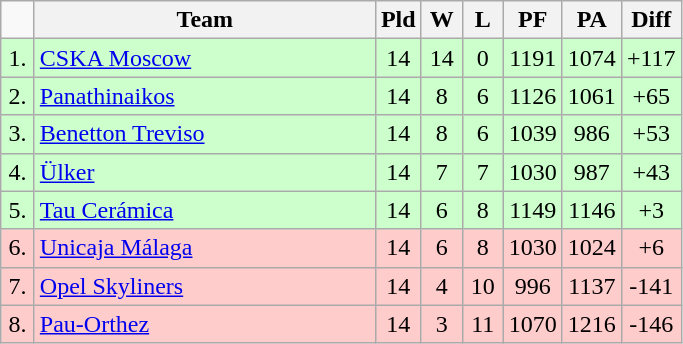<table class=wikitable style="text-align:center">
<tr>
<td width=15></td>
<th width=220>Team</th>
<th width=20>Pld</th>
<th width=20>W</th>
<th width=20>L</th>
<th width=20>PF</th>
<th width=20>PA</th>
<th width=30>Diff</th>
</tr>
<tr bgcolor=#ccffcc>
<td>1.</td>
<td align=left> <a href='#'>CSKA Moscow</a></td>
<td>14</td>
<td>14</td>
<td>0</td>
<td>1191</td>
<td>1074</td>
<td>+117</td>
</tr>
<tr bgcolor=#ccffcc>
<td>2.</td>
<td align=left> <a href='#'>Panathinaikos</a></td>
<td>14</td>
<td>8</td>
<td>6</td>
<td>1126</td>
<td>1061</td>
<td>+65</td>
</tr>
<tr bgcolor=#ccffcc>
<td>3.</td>
<td align=left> <a href='#'>Benetton Treviso</a></td>
<td>14</td>
<td>8</td>
<td>6</td>
<td>1039</td>
<td>986</td>
<td>+53</td>
</tr>
<tr bgcolor=#ccffcc>
<td>4.</td>
<td align=left> <a href='#'>Ülker</a></td>
<td>14</td>
<td>7</td>
<td>7</td>
<td>1030</td>
<td>987</td>
<td>+43</td>
</tr>
<tr bgcolor=#ccffcc>
<td>5.</td>
<td align=left> <a href='#'>Tau Cerámica</a></td>
<td>14</td>
<td>6</td>
<td>8</td>
<td>1149</td>
<td>1146</td>
<td>+3</td>
</tr>
<tr bgcolor=#ffcccc>
<td>6.</td>
<td align=left> <a href='#'>Unicaja Málaga</a></td>
<td>14</td>
<td>6</td>
<td>8</td>
<td>1030</td>
<td>1024</td>
<td>+6</td>
</tr>
<tr bgcolor=#ffcccc>
<td>7.</td>
<td align=left> <a href='#'>Opel Skyliners</a></td>
<td>14</td>
<td>4</td>
<td>10</td>
<td>996</td>
<td>1137</td>
<td>-141</td>
</tr>
<tr bgcolor=#ffcccc>
<td>8.</td>
<td align=left> <a href='#'>Pau-Orthez</a></td>
<td>14</td>
<td>3</td>
<td>11</td>
<td>1070</td>
<td>1216</td>
<td>-146</td>
</tr>
</table>
